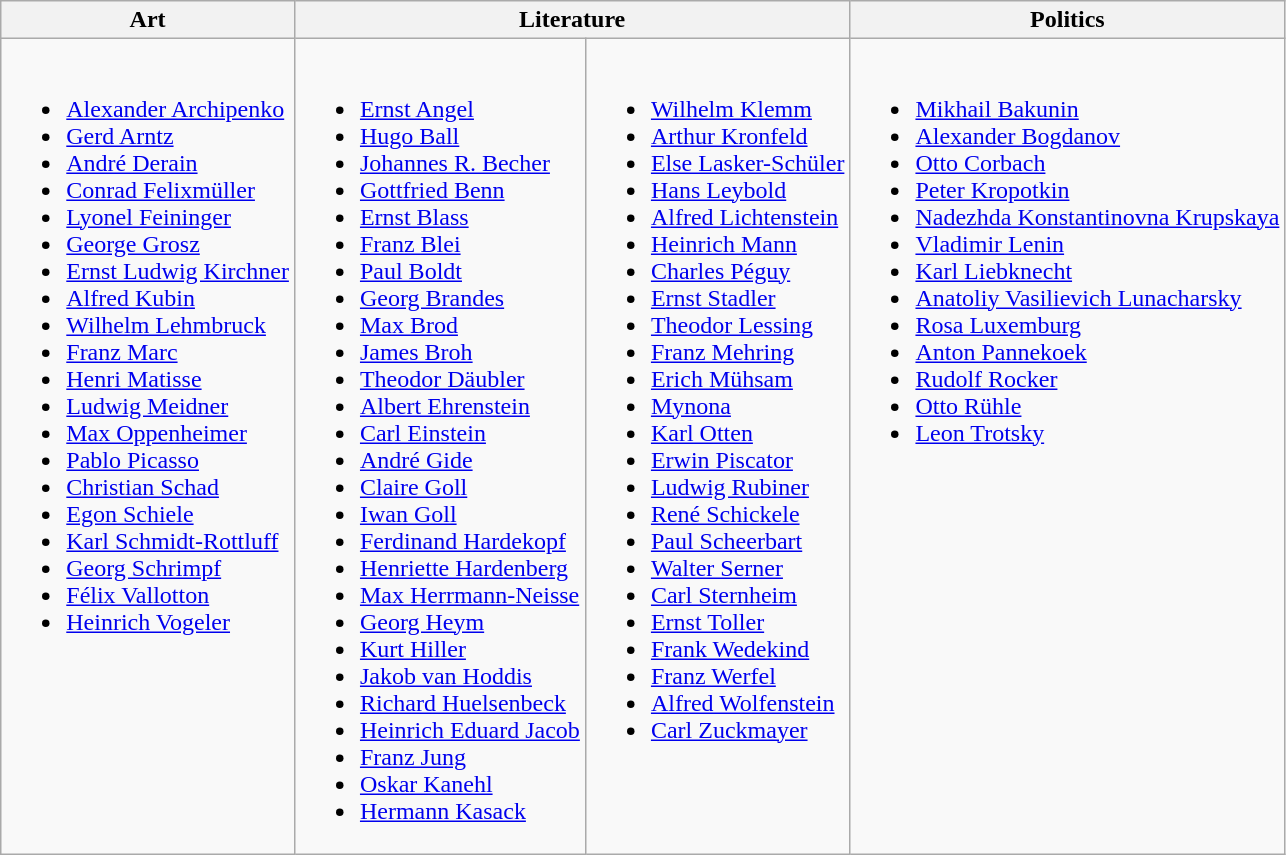<table class="wikitable">
<tr>
<th>Art</th>
<th colspan="2">Literature</th>
<th>Politics</th>
</tr>
<tr>
<td valign="top"><br><ul><li><a href='#'>Alexander Archipenko</a></li><li><a href='#'>Gerd Arntz</a></li><li><a href='#'>André Derain</a></li><li><a href='#'>Conrad Felixmüller</a></li><li><a href='#'>Lyonel Feininger</a></li><li><a href='#'>George Grosz</a></li><li><a href='#'>Ernst Ludwig Kirchner</a></li><li><a href='#'>Alfred Kubin</a></li><li><a href='#'>Wilhelm Lehmbruck</a></li><li><a href='#'>Franz Marc</a></li><li><a href='#'>Henri Matisse</a></li><li><a href='#'>Ludwig Meidner</a></li><li><a href='#'>Max Oppenheimer</a></li><li><a href='#'>Pablo Picasso</a></li><li><a href='#'>Christian Schad</a></li><li><a href='#'>Egon Schiele</a></li><li><a href='#'>Karl Schmidt-Rottluff</a></li><li><a href='#'>Georg Schrimpf</a></li><li><a href='#'>Félix Vallotton</a></li><li><a href='#'>Heinrich Vogeler</a></li></ul></td>
<td valign="top"><br><ul><li><a href='#'>Ernst Angel</a></li><li><a href='#'>Hugo Ball</a></li><li><a href='#'>Johannes R. Becher</a></li><li><a href='#'>Gottfried Benn</a></li><li><a href='#'>Ernst Blass</a></li><li><a href='#'>Franz Blei</a></li><li><a href='#'>Paul Boldt</a></li><li><a href='#'>Georg Brandes</a></li><li><a href='#'>Max Brod</a></li><li><a href='#'>James Broh</a></li><li><a href='#'>Theodor Däubler</a></li><li><a href='#'>Albert Ehrenstein</a></li><li><a href='#'>Carl Einstein</a></li><li><a href='#'>André Gide</a></li><li><a href='#'>Claire Goll</a></li><li><a href='#'>Iwan Goll</a></li><li><a href='#'>Ferdinand Hardekopf</a></li><li><a href='#'>Henriette Hardenberg</a></li><li><a href='#'>Max Herrmann-Neisse</a></li><li><a href='#'>Georg Heym</a></li><li><a href='#'>Kurt Hiller</a></li><li><a href='#'>Jakob van Hoddis</a></li><li><a href='#'>Richard Huelsenbeck</a></li><li><a href='#'>Heinrich Eduard Jacob</a></li><li><a href='#'>Franz Jung</a></li><li><a href='#'>Oskar Kanehl</a></li><li><a href='#'>Hermann Kasack</a></li></ul></td>
<td valign="top"><br><ul><li><a href='#'>Wilhelm Klemm</a></li><li><a href='#'>Arthur Kronfeld</a></li><li><a href='#'>Else Lasker-Schüler</a></li><li><a href='#'>Hans Leybold</a></li><li><a href='#'>Alfred Lichtenstein</a></li><li><a href='#'>Heinrich Mann</a></li><li><a href='#'>Charles Péguy</a></li><li><a href='#'>Ernst Stadler</a></li><li><a href='#'>Theodor Lessing</a></li><li><a href='#'>Franz Mehring</a></li><li><a href='#'>Erich Mühsam</a></li><li><a href='#'>Mynona</a></li><li><a href='#'>Karl Otten</a></li><li><a href='#'>Erwin Piscator</a></li><li><a href='#'>Ludwig Rubiner</a></li><li><a href='#'>René Schickele</a></li><li><a href='#'>Paul Scheerbart</a></li><li><a href='#'>Walter Serner</a></li><li><a href='#'>Carl Sternheim</a></li><li><a href='#'>Ernst Toller</a></li><li><a href='#'>Frank Wedekind</a></li><li><a href='#'>Franz Werfel</a></li><li><a href='#'>Alfred Wolfenstein</a></li><li><a href='#'>Carl Zuckmayer</a></li></ul></td>
<td valign="top"><br><ul><li><a href='#'>Mikhail Bakunin</a></li><li><a href='#'>Alexander Bogdanov</a></li><li><a href='#'>Otto Corbach</a></li><li><a href='#'>Peter Kropotkin</a></li><li><a href='#'>Nadezhda Konstantinovna Krupskaya</a></li><li><a href='#'>Vladimir Lenin</a></li><li><a href='#'>Karl Liebknecht</a></li><li><a href='#'>Anatoliy Vasilievich Lunacharsky</a></li><li><a href='#'>Rosa Luxemburg</a></li><li><a href='#'>Anton Pannekoek</a></li><li><a href='#'>Rudolf Rocker</a></li><li><a href='#'>Otto Rühle</a></li><li><a href='#'>Leon Trotsky</a></li></ul></td>
</tr>
</table>
